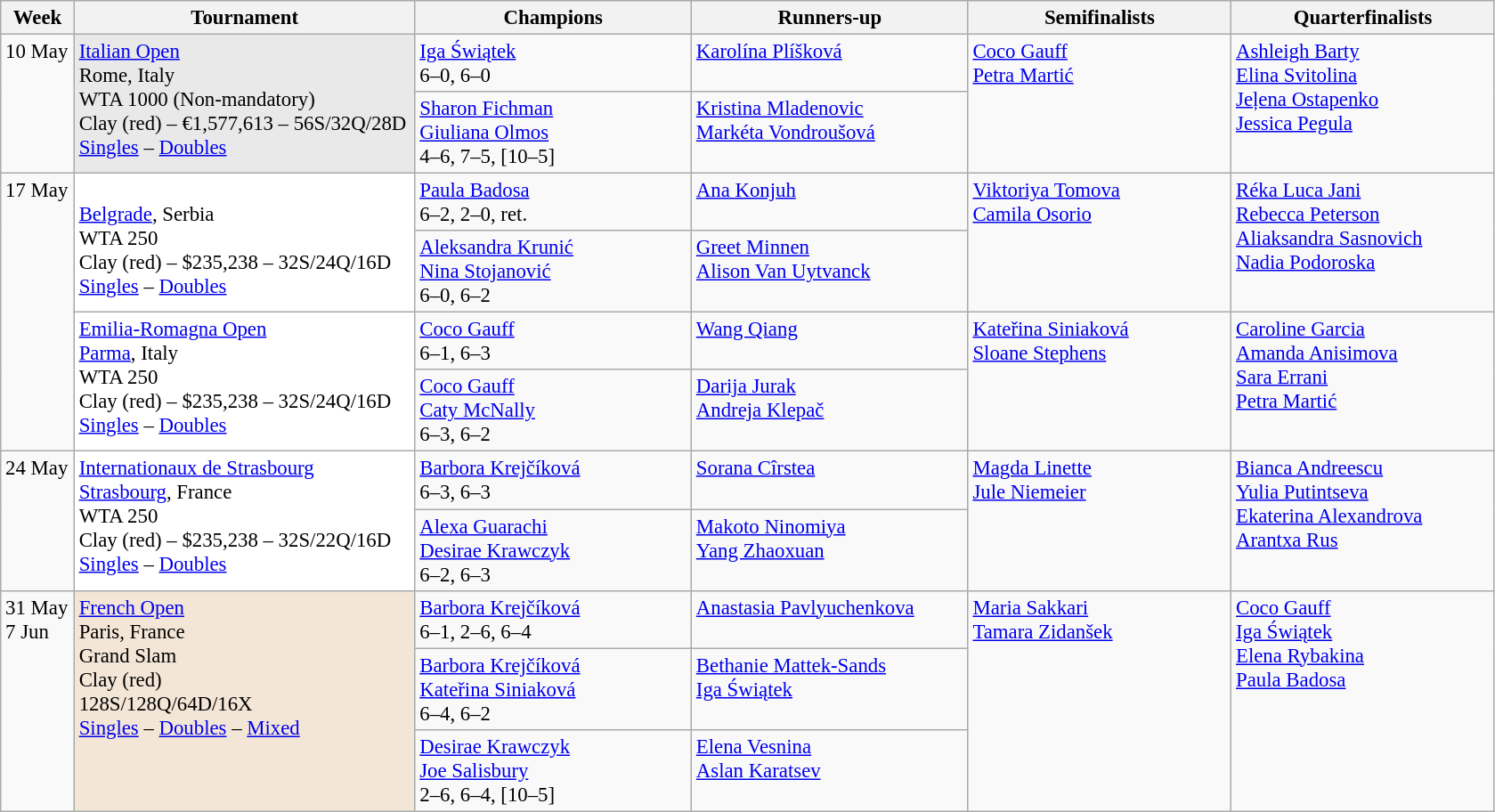<table class=wikitable style=font-size:95%>
<tr>
<th style="width:48px;">Week</th>
<th style="width:248px;">Tournament</th>
<th style="width:200px;">Champions</th>
<th style="width:200px;">Runners-up</th>
<th style="width:190px;">Semifinalists</th>
<th style="width:190px;">Quarterfinalists</th>
</tr>
<tr style="vertical-align:top">
<td rowspan=2>10 May</td>
<td style="background:#E9E9E9;" rowspan=2><a href='#'>Italian Open</a><br> Rome, Italy<br>WTA 1000 (Non-mandatory)<br>Clay (red) – €1,577,613 – 56S/32Q/28D <br> <a href='#'>Singles</a> – <a href='#'>Doubles</a></td>
<td> <a href='#'>Iga Świątek</a> <br> 6–0, 6–0</td>
<td> <a href='#'>Karolína Plíšková</a></td>
<td rowspan=2> <a href='#'>Coco Gauff</a> <br>  <a href='#'>Petra Martić</a></td>
<td rowspan=2> <a href='#'>Ashleigh Barty</a> <br> <a href='#'>Elina Svitolina</a> <br> <a href='#'>Jeļena Ostapenko</a> <br>  <a href='#'>Jessica Pegula</a></td>
</tr>
<tr style="vertical-align:top">
<td> <a href='#'>Sharon Fichman</a> <br>  <a href='#'>Giuliana Olmos</a> <br> 4–6, 7–5, [10–5]</td>
<td> <a href='#'>Kristina Mladenovic</a> <br>  <a href='#'>Markéta Vondroušová</a></td>
</tr>
<tr style="vertical-align:top">
<td rowspan=4>17 May</td>
<td style="background:#fff;" rowspan=2><br> <a href='#'>Belgrade</a>, Serbia<br>WTA 250<br>Clay (red) – $235,238 – 32S/24Q/16D <br><a href='#'>Singles</a> – <a href='#'>Doubles</a></td>
<td> <a href='#'>Paula Badosa</a> <br> 6–2, 2–0, ret.</td>
<td> <a href='#'>Ana Konjuh</a></td>
<td rowspan=2> <a href='#'>Viktoriya Tomova</a> <br>  <a href='#'>Camila Osorio</a></td>
<td rowspan=2> <a href='#'>Réka Luca Jani</a> <br> <a href='#'>Rebecca Peterson</a> <br> <a href='#'>Aliaksandra Sasnovich</a> <br>  <a href='#'>Nadia Podoroska</a></td>
</tr>
<tr style="vertical-align:top">
<td> <a href='#'>Aleksandra Krunić</a> <br>  <a href='#'>Nina Stojanović</a> <br> 6–0, 6–2</td>
<td> <a href='#'>Greet Minnen</a> <br>  <a href='#'>Alison Van Uytvanck</a></td>
</tr>
<tr style="vertical-align:top">
<td style="background:#fff;" rowspan=2><a href='#'>Emilia-Romagna Open</a><br> <a href='#'>Parma</a>, Italy<br>WTA 250<br>Clay (red) – $235,238 – 32S/24Q/16D <br><a href='#'>Singles</a> – <a href='#'>Doubles</a></td>
<td> <a href='#'>Coco Gauff</a> <br> 6–1, 6–3</td>
<td> <a href='#'>Wang Qiang</a></td>
<td rowspan=2> <a href='#'>Kateřina Siniaková</a> <br>  <a href='#'>Sloane Stephens</a></td>
<td rowspan=2> <a href='#'>Caroline Garcia</a> <br> <a href='#'>Amanda Anisimova</a> <br> <a href='#'>Sara Errani</a> <br>  <a href='#'>Petra Martić</a></td>
</tr>
<tr style="vertical-align:top">
<td> <a href='#'>Coco Gauff</a> <br>  <a href='#'>Caty McNally</a> <br> 6–3, 6–2</td>
<td> <a href='#'>Darija Jurak</a> <br>  <a href='#'>Andreja Klepač</a></td>
</tr>
<tr style="vertical-align:top">
<td rowspan=2>24 May</td>
<td style="background:#fff;" rowspan=2><a href='#'>Internationaux de Strasbourg</a><br> <a href='#'>Strasbourg</a>, France<br>WTA 250<br>Clay (red) – $235,238 – 32S/22Q/16D <br><a href='#'>Singles</a> – <a href='#'>Doubles</a></td>
<td> <a href='#'>Barbora Krejčíková</a> <br> 6–3, 6–3</td>
<td> <a href='#'>Sorana Cîrstea</a></td>
<td rowspan=2> <a href='#'>Magda Linette</a> <br>  <a href='#'>Jule Niemeier</a></td>
<td rowspan=2> <a href='#'>Bianca Andreescu</a><br> <a href='#'>Yulia Putintseva</a> <br> <a href='#'>Ekaterina Alexandrova</a> <br>  <a href='#'>Arantxa Rus</a></td>
</tr>
<tr style="vertical-align:top">
<td> <a href='#'>Alexa Guarachi</a> <br>  <a href='#'>Desirae Krawczyk</a> <br> 6–2, 6–3</td>
<td> <a href='#'>Makoto Ninomiya</a> <br>  <a href='#'>Yang Zhaoxuan</a></td>
</tr>
<tr style="vertical-align:top">
<td rowspan=3>31 May<br>7 Jun</td>
<td style="background:#f3e6d7;" rowspan=3><a href='#'>French Open</a><br> Paris, France<br>Grand Slam<br>Clay (red)<br>128S/128Q/64D/16X<br><a href='#'>Singles</a> – <a href='#'>Doubles</a> – <a href='#'>Mixed</a></td>
<td> <a href='#'>Barbora Krejčíková</a> <br> 6–1, 2–6, 6–4</td>
<td> <a href='#'>Anastasia Pavlyuchenkova</a></td>
<td rowspan=3> <a href='#'>Maria Sakkari</a> <br>  <a href='#'>Tamara Zidanšek</a></td>
<td rowspan=3> <a href='#'>Coco Gauff</a> <br> <a href='#'>Iga Świątek</a> <br> <a href='#'>Elena Rybakina</a> <br> <a href='#'>Paula Badosa</a></td>
</tr>
<tr style="vertical-align:top">
<td> <a href='#'>Barbora Krejčíková</a> <br>   <a href='#'>Kateřina Siniaková</a><br> 6–4, 6–2</td>
<td> <a href='#'>Bethanie Mattek-Sands</a> <br>  <a href='#'>Iga Świątek</a></td>
</tr>
<tr style="vertical-align:top">
<td> <a href='#'>Desirae Krawczyk</a> <br>  <a href='#'>Joe Salisbury</a> <br> 2–6, 6–4, [10–5]</td>
<td>  <a href='#'>Elena Vesnina</a> <br>   <a href='#'>Aslan Karatsev</a></td>
</tr>
</table>
